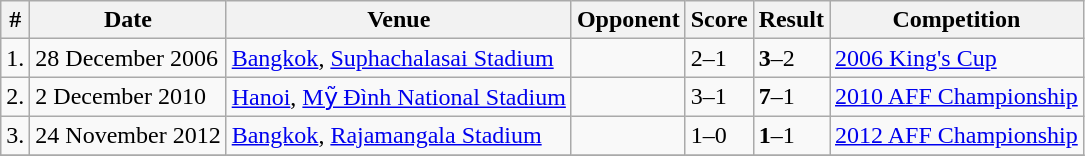<table class="wikitable collapsible collapsed">
<tr>
<th>#</th>
<th>Date</th>
<th>Venue</th>
<th>Opponent</th>
<th>Score</th>
<th>Result</th>
<th>Competition</th>
</tr>
<tr>
<td>1.</td>
<td>28 December 2006</td>
<td><a href='#'>Bangkok</a>, <a href='#'>Suphachalasai Stadium</a></td>
<td></td>
<td>2–1</td>
<td><strong>3</strong>–2</td>
<td><a href='#'>2006 King's Cup</a></td>
</tr>
<tr>
<td>2.</td>
<td>2 December 2010</td>
<td><a href='#'>Hanoi</a>, <a href='#'>Mỹ Đình National Stadium</a></td>
<td></td>
<td>3–1</td>
<td><strong>7</strong>–1</td>
<td><a href='#'>2010 AFF Championship</a></td>
</tr>
<tr>
<td>3.</td>
<td>24 November 2012</td>
<td><a href='#'>Bangkok</a>, <a href='#'>Rajamangala Stadium</a></td>
<td></td>
<td>1–0</td>
<td><strong>1</strong>–1</td>
<td><a href='#'>2012 AFF Championship</a></td>
</tr>
<tr>
</tr>
</table>
